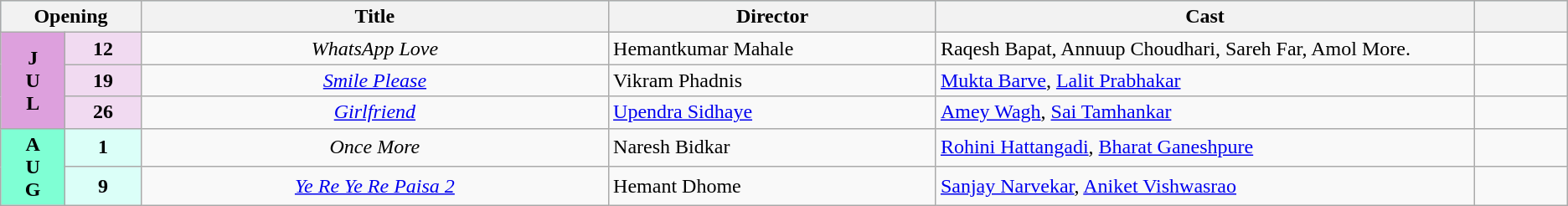<table class="wikitable">
<tr style="background:#b0e0e6; text-align:center;">
<th colspan="2" style="width:6%;"><strong>Opening</strong></th>
<th style="width:20%;"><strong>Title</strong></th>
<th style="width:14%;"><strong>Director</strong></th>
<th style="width:23%;"><strong>Cast</strong></th>
<th style="width:4%;"><strong></strong></th>
</tr>
<tr July!>
<td rowspan="3" style="text-align:center; background:plum;"><strong>J<br>U<br>L</strong></td>
<td rowspan="1" style="text-align:center; background: #f1daf1;"><strong>12</strong></td>
<td style="text-align:center;"><em>WhatsApp Love</em></td>
<td>Hemantkumar Mahale</td>
<td>Raqesh Bapat, Annuup Choudhari, Sareh Far, Amol More.</td>
<td></td>
</tr>
<tr>
<td rowspan="1" style="text-align:center;background:#f1daf1;"><strong>19</strong></td>
<td style="text-align:center;"><em><a href='#'>Smile Please</a></em></td>
<td>Vikram Phadnis</td>
<td><a href='#'>Mukta Barve</a>, <a href='#'>Lalit Prabhakar</a></td>
<td></td>
</tr>
<tr>
<td rowspan="1" style="text-align:center;background:#f1daf1;"><strong>26</strong></td>
<td style="text-align:center;"><em><a href='#'>Girlfriend</a></em></td>
<td><a href='#'>Upendra Sidhaye</a></td>
<td><a href='#'>Amey Wagh</a>, <a href='#'>Sai Tamhankar</a></td>
<td></td>
</tr>
<tr August!>
<td rowspan="2" style="text-align:center; background:#7FFFD4; textcolor:#000;"><strong>A<br>U<br>G</strong></td>
<td rowspan="1" style="text-align:center;background:#dbfff8;"><strong>1</strong></td>
<td style="text-align:center;"><em>Once More</em></td>
<td>Naresh Bidkar</td>
<td><a href='#'>Rohini Hattangadi</a>, <a href='#'>Bharat Ganeshpure</a></td>
<td></td>
</tr>
<tr>
<td rowspan="1" style="text-align:center;background:#dbfff8;"><strong>9</strong></td>
<td style="text-align:center;"><em><a href='#'>Ye Re Ye Re Paisa 2</a></em></td>
<td>Hemant Dhome</td>
<td><a href='#'>Sanjay Narvekar</a>, <a href='#'>Aniket Vishwasrao</a></td>
<td></td>
</tr>
</table>
